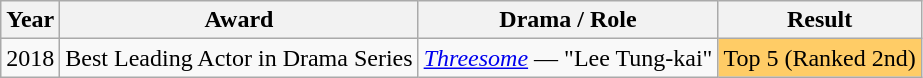<table class="wikitable sortable">
<tr>
<th>Year</th>
<th>Award</th>
<th>Drama / Role</th>
<th>Result</th>
</tr>
<tr>
<td>2018</td>
<td>Best Leading Actor in Drama Series</td>
<td><em><a href='#'>Threesome</a></em> — "Lee Tung-kai"</td>
<td style="background-color:#ffcc66; text-align:center;">Top 5 (Ranked 2nd)</td>
</tr>
</table>
